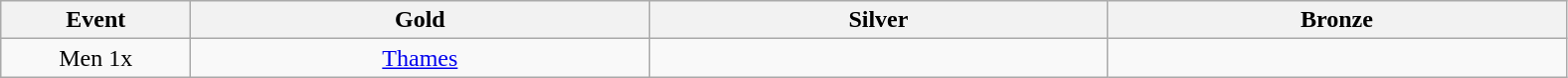<table class="wikitable" style="text-align:center">
<tr>
<th width=120>Event</th>
<th width=300>Gold</th>
<th width=300>Silver</th>
<th width=300>Bronze</th>
</tr>
<tr>
<td>Men 1x</td>
<td><a href='#'>Thames</a></td>
<td></td>
<td></td>
</tr>
</table>
